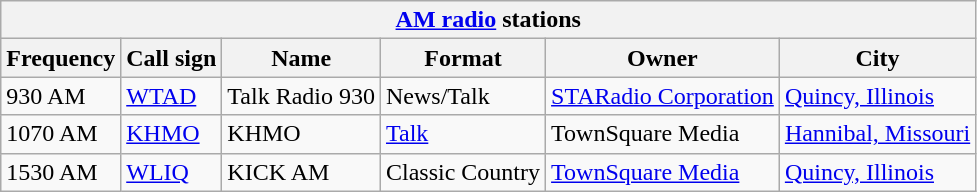<table class="wikitable">
<tr>
<th style="text-align:center;" colspan="6"><strong><a href='#'>AM radio</a> stations</strong></th>
</tr>
<tr>
<th>Frequency</th>
<th>Call sign</th>
<th>Name</th>
<th>Format</th>
<th>Owner</th>
<th>City</th>
</tr>
<tr>
<td>930 AM</td>
<td><a href='#'>WTAD</a></td>
<td>Talk Radio 930</td>
<td>News/Talk</td>
<td><a href='#'>STARadio Corporation</a></td>
<td><a href='#'>Quincy, Illinois</a></td>
</tr>
<tr>
<td>1070 AM</td>
<td><a href='#'>KHMO</a></td>
<td>KHMO</td>
<td><a href='#'>Talk</a></td>
<td>TownSquare Media</td>
<td><a href='#'>Hannibal, Missouri</a></td>
</tr>
<tr>
<td>1530 AM</td>
<td><a href='#'>WLIQ</a></td>
<td>KICK AM</td>
<td>Classic Country</td>
<td><a href='#'>TownSquare Media</a></td>
<td><a href='#'>Quincy, Illinois</a></td>
</tr>
</table>
